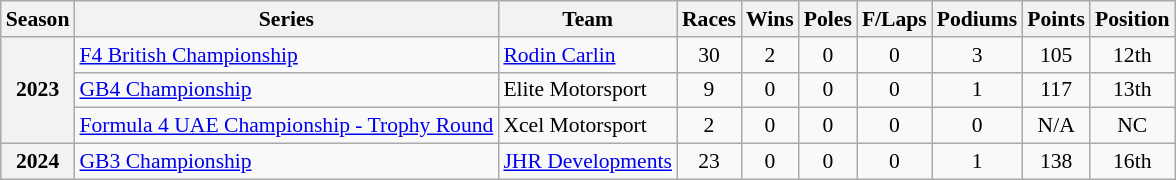<table class="wikitable" style="font-size: 90%; text-align:center">
<tr>
<th>Season</th>
<th>Series</th>
<th>Team</th>
<th>Races</th>
<th>Wins</th>
<th>Poles</th>
<th>F/Laps</th>
<th>Podiums</th>
<th>Points</th>
<th>Position</th>
</tr>
<tr>
<th rowspan="3">2023</th>
<td align="left"><a href='#'>F4 British Championship</a></td>
<td align="left"><a href='#'>Rodin Carlin</a></td>
<td>30</td>
<td>2</td>
<td>0</td>
<td>0</td>
<td>3</td>
<td>105</td>
<td>12th</td>
</tr>
<tr>
<td align=left><a href='#'>GB4 Championship</a></td>
<td align=left>Elite Motorsport</td>
<td>9</td>
<td>0</td>
<td>0</td>
<td>0</td>
<td>1</td>
<td>117</td>
<td>13th</td>
</tr>
<tr>
<td align=left><a href='#'>Formula 4 UAE Championship - Trophy Round</a></td>
<td align=left>Xcel Motorsport</td>
<td>2</td>
<td>0</td>
<td>0</td>
<td>0</td>
<td>0</td>
<td>N/A</td>
<td>NC</td>
</tr>
<tr>
<th>2024</th>
<td align="left"><a href='#'>GB3 Championship</a></td>
<td align="left"><a href='#'>JHR Developments</a></td>
<td>23</td>
<td>0</td>
<td>0</td>
<td>0</td>
<td>1</td>
<td>138</td>
<td>16th</td>
</tr>
</table>
